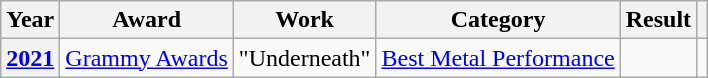<table class="wikitable sortable plainrowheaders">
<tr>
<th scope="col">Year</th>
<th scope="col">Award</th>
<th scope="col">Work</th>
<th scope="col">Category</th>
<th scope="col">Result</th>
<th scope="col" class="unsortable"></th>
</tr>
<tr>
<th scope="row"><a href='#'>2021</a></th>
<td><a href='#'>Grammy Awards</a></td>
<td>"Underneath"</td>
<td><a href='#'>Best Metal Performance</a></td>
<td></td>
<td></td>
</tr>
</table>
